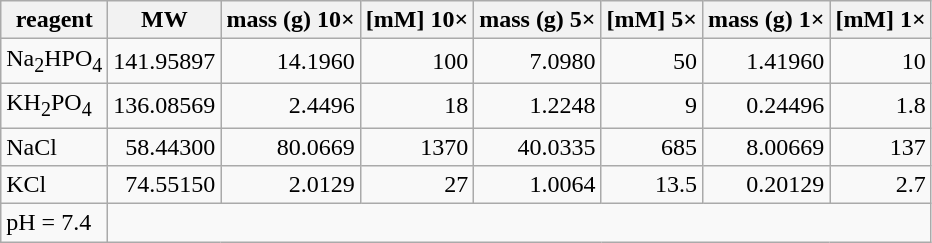<table class="wikitable" border="1">
<tr>
<th>reagent</th>
<th>MW</th>
<th>mass (g) 10×</th>
<th>[mM] 10×</th>
<th>mass (g) 5×</th>
<th>[mM] 5×</th>
<th>mass (g) 1×</th>
<th>[mM] 1×</th>
</tr>
<tr>
<td>Na<sub>2</sub>HPO<sub>4</sub></td>
<td align="right">141.95897</td>
<td align="right">14.1960</td>
<td align="right">100</td>
<td align="right">7.0980</td>
<td align="right">50</td>
<td align="right">1.41960</td>
<td align="right">10</td>
</tr>
<tr>
<td>KH<sub>2</sub>PO<sub>4</sub></td>
<td align="right">136.08569</td>
<td align="right">2.4496</td>
<td align="right">18</td>
<td align="right">1.2248</td>
<td align="right">9</td>
<td align="right">0.24496</td>
<td align="right">1.8</td>
</tr>
<tr>
<td>NaCl</td>
<td align="right">58.44300</td>
<td align="right">80.0669</td>
<td align="right">1370</td>
<td align="right">40.0335</td>
<td align="right">685</td>
<td align="right">8.00669</td>
<td align="right">137</td>
</tr>
<tr>
<td>KCl</td>
<td align="right">74.55150</td>
<td align="right">2.0129</td>
<td align="right">27</td>
<td align="right">1.0064</td>
<td align="right">13.5</td>
<td align="right">0.20129</td>
<td align="right">2.7</td>
</tr>
<tr>
<td>pH = 7.4</td>
</tr>
</table>
